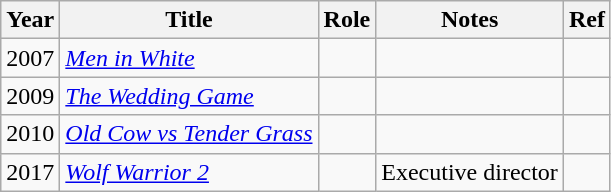<table class="wikitable sortable">
<tr>
<th>Year</th>
<th>Title</th>
<th>Role</th>
<th class="unsortable">Notes</th>
<th class="unsortable">Ref</th>
</tr>
<tr>
<td>2007</td>
<td><em><a href='#'>Men in White</a></em></td>
<td></td>
<td></td>
<td></td>
</tr>
<tr>
<td>2009</td>
<td><em><a href='#'>The Wedding Game</a></em></td>
<td></td>
<td></td>
<td></td>
</tr>
<tr>
<td>2010</td>
<td><em><a href='#'>Old Cow vs Tender Grass</a></em></td>
<td></td>
<td></td>
<td></td>
</tr>
<tr>
<td>2017</td>
<td><em><a href='#'>Wolf Warrior 2</a></em></td>
<td></td>
<td>Executive director</td>
<td></td>
</tr>
</table>
